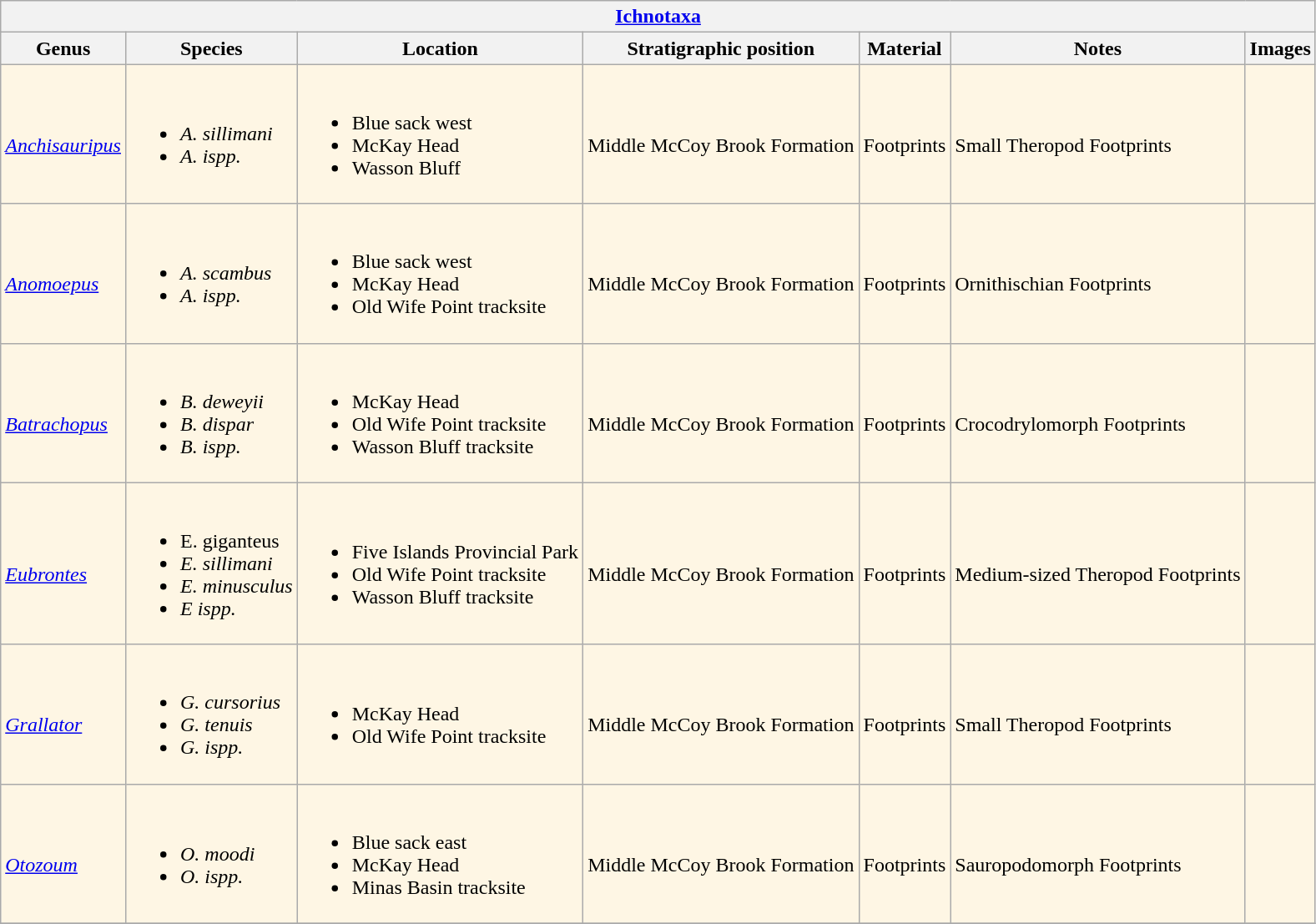<table class="wikitable" align="center">
<tr>
<th colspan="7" align="center"><strong><a href='#'>Ichnotaxa</a></strong></th>
</tr>
<tr>
<th>Genus</th>
<th>Species</th>
<th>Location</th>
<th>Stratigraphic position</th>
<th>Material</th>
<th>Notes</th>
<th>Images</th>
</tr>
<tr>
<td style="background:#FEF6E4;"><br><em><a href='#'>Anchisauripus</a></em></td>
<td style="background:#FEF6E4;"><br><ul><li><em>A. sillimani</em></li><li><em>A. ispp.</em></li></ul></td>
<td style="background:#FEF6E4;"><br><ul><li>Blue sack west</li><li>McKay Head</li><li>Wasson Bluff</li></ul></td>
<td style="background:#FEF6E4;"><br>Middle McCoy Brook Formation</td>
<td style="background:#FEF6E4;"><br>Footprints</td>
<td style="background:#FEF6E4;"><br>Small Theropod Footprints</td>
<td style="background:#FEF6E4;"></td>
</tr>
<tr>
<td style="background:#FEF6E4;"><br><em><a href='#'>Anomoepus</a></em></td>
<td style="background:#FEF6E4;"><br><ul><li><em>A. scambus</em></li><li><em>A. ispp.</em></li></ul></td>
<td style="background:#FEF6E4;"><br><ul><li>Blue sack west</li><li>McKay Head</li><li>Old Wife Point tracksite</li></ul></td>
<td style="background:#FEF6E4;"><br>Middle McCoy Brook Formation</td>
<td style="background:#FEF6E4;"><br>Footprints</td>
<td style="background:#FEF6E4;"><br>Ornithischian Footprints</td>
<td style="background:#FEF6E4;"></td>
</tr>
<tr>
<td style="background:#FEF6E4;"><br><em><a href='#'>Batrachopus</a></em></td>
<td style="background:#FEF6E4;"><br><ul><li><em>B. deweyii</em></li><li><em>B. dispar</em></li><li><em>B. ispp.</em></li></ul></td>
<td style="background:#FEF6E4;"><br><ul><li>McKay Head</li><li>Old Wife Point tracksite</li><li>Wasson Bluff tracksite</li></ul></td>
<td style="background:#FEF6E4;"><br>Middle McCoy Brook Formation</td>
<td style="background:#FEF6E4;"><br>Footprints</td>
<td style="background:#FEF6E4;"><br>Crocodrylomorph Footprints</td>
<td style="background:#FEF6E4;"></td>
</tr>
<tr>
<td style="background:#FEF6E4;"><br><em><a href='#'>Eubrontes</a></em></td>
<td style="background:#FEF6E4;"><br><ul><li>E. giganteus</li><li><em>E. sillimani</em></li><li><em>E. minusculus</em></li><li><em>E ispp.</em></li></ul></td>
<td style="background:#FEF6E4;"><br><ul><li>Five Islands Provincial Park</li><li>Old Wife Point tracksite</li><li>Wasson Bluff tracksite</li></ul></td>
<td style="background:#FEF6E4;"><br>Middle McCoy Brook Formation</td>
<td style="background:#FEF6E4;"><br>Footprints</td>
<td style="background:#FEF6E4;"><br>Medium-sized Theropod Footprints</td>
<td style="background:#FEF6E4;"></td>
</tr>
<tr>
<td style="background:#FEF6E4;"><br><em><a href='#'>Grallator</a></em></td>
<td style="background:#FEF6E4;"><br><ul><li><em>G. cursorius</em></li><li><em>G. tenuis</em></li><li><em>G. ispp.</em></li></ul></td>
<td style="background:#FEF6E4;"><br><ul><li>McKay Head</li><li>Old Wife Point tracksite</li></ul></td>
<td style="background:#FEF6E4;"><br>Middle McCoy Brook Formation</td>
<td style="background:#FEF6E4;"><br>Footprints</td>
<td style="background:#FEF6E4;"><br>Small Theropod Footprints</td>
<td style="background:#FEF6E4;"><br></td>
</tr>
<tr>
<td style="background:#FEF6E4;"><br><em><a href='#'>Otozoum</a></em></td>
<td style="background:#FEF6E4;"><br><ul><li><em>O. moodi</em></li><li><em>O. ispp.</em></li></ul></td>
<td style="background:#FEF6E4;"><br><ul><li>Blue sack east</li><li>McKay Head</li><li>Minas Basin tracksite</li></ul></td>
<td style="background:#FEF6E4;"><br>Middle McCoy Brook Formation</td>
<td style="background:#FEF6E4;"><br>Footprints</td>
<td style="background:#FEF6E4;"><br>Sauropodomorph Footprints</td>
<td style="background:#FEF6E4;"><br></td>
</tr>
<tr>
</tr>
</table>
